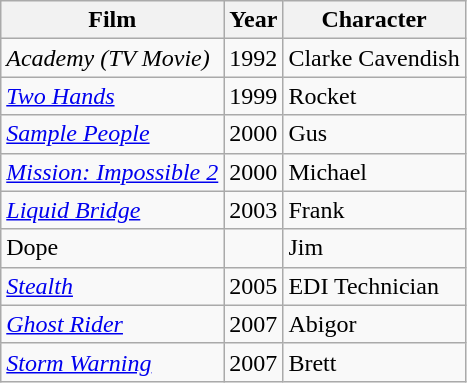<table class="wikitable">
<tr>
<th>Film</th>
<th>Year</th>
<th>Character</th>
</tr>
<tr>
<td><em>Academy (TV Movie)</em></td>
<td>1992</td>
<td>Clarke Cavendish</td>
</tr>
<tr>
<td><em><a href='#'>Two Hands</a></em></td>
<td>1999</td>
<td>Rocket</td>
</tr>
<tr>
<td><em><a href='#'>Sample People</a></em></td>
<td>2000</td>
<td>Gus</td>
</tr>
<tr>
<td><em><a href='#'>Mission: Impossible 2</a></em></td>
<td>2000</td>
<td>Michael</td>
</tr>
<tr>
<td><em><a href='#'>Liquid Bridge</a></em></td>
<td>2003</td>
<td>Frank</td>
</tr>
<tr>
<td>Dope</td>
<td></td>
<td>Jim</td>
</tr>
<tr>
<td><em><a href='#'>Stealth</a></em></td>
<td>2005</td>
<td>EDI Technician</td>
</tr>
<tr>
<td><em><a href='#'>Ghost Rider</a></em></td>
<td>2007</td>
<td>Abigor</td>
</tr>
<tr>
<td><em><a href='#'>Storm Warning</a></em></td>
<td>2007</td>
<td>Brett</td>
</tr>
</table>
